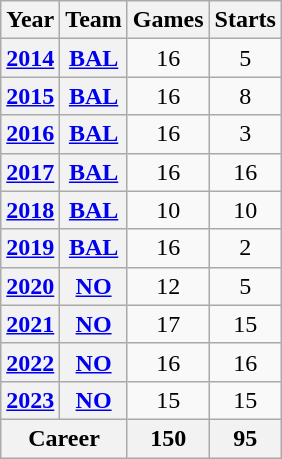<table class="wikitable" style="text-align: center;">
<tr>
<th>Year</th>
<th>Team</th>
<th>Games</th>
<th>Starts</th>
</tr>
<tr>
<th><a href='#'>2014</a></th>
<th><a href='#'>BAL</a></th>
<td>16</td>
<td>5</td>
</tr>
<tr>
<th><a href='#'>2015</a></th>
<th><a href='#'>BAL</a></th>
<td>16</td>
<td>8</td>
</tr>
<tr>
<th><a href='#'>2016</a></th>
<th><a href='#'>BAL</a></th>
<td>16</td>
<td>3</td>
</tr>
<tr>
<th><a href='#'>2017</a></th>
<th><a href='#'>BAL</a></th>
<td>16</td>
<td>16</td>
</tr>
<tr>
<th><a href='#'>2018</a></th>
<th><a href='#'>BAL</a></th>
<td>10</td>
<td>10</td>
</tr>
<tr>
<th><a href='#'>2019</a></th>
<th><a href='#'>BAL</a></th>
<td>16</td>
<td>2</td>
</tr>
<tr>
<th><a href='#'>2020</a></th>
<th><a href='#'>NO</a></th>
<td>12</td>
<td>5</td>
</tr>
<tr>
<th><a href='#'>2021</a></th>
<th><a href='#'>NO</a></th>
<td>17</td>
<td>15</td>
</tr>
<tr>
<th><a href='#'>2022</a></th>
<th><a href='#'>NO</a></th>
<td>16</td>
<td>16</td>
</tr>
<tr>
<th><a href='#'>2023</a></th>
<th><a href='#'>NO</a></th>
<td>15</td>
<td>15</td>
</tr>
<tr>
<th colspan="2">Career</th>
<th>150</th>
<th>95</th>
</tr>
</table>
